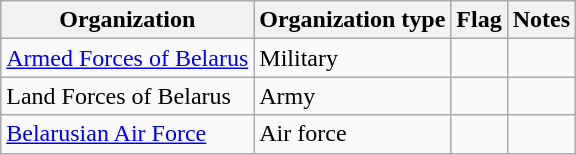<table class="wikitable">
<tr>
<th>Organization</th>
<th>Organization type</th>
<th>Flag</th>
<th>Notes</th>
</tr>
<tr>
<td><a href='#'>Armed Forces of Belarus</a></td>
<td>Military</td>
<td></td>
<td></td>
</tr>
<tr>
<td>Land Forces of Belarus</td>
<td>Army</td>
<td></td>
<td></td>
</tr>
<tr>
<td><a href='#'>Belarusian Air Force</a></td>
<td>Air force</td>
<td></td>
<td></td>
</tr>
</table>
